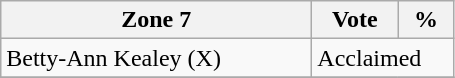<table class="wikitable">
<tr>
<th bgcolor="#DDDDFF" width="200px">Zone 7</th>
<th bgcolor="#DDDDFF" width="50px">Vote</th>
<th bgcolor="#DDDDFF" width="30px">%</th>
</tr>
<tr>
<td>Betty-Ann Kealey (X)</td>
<td colspan=2>Acclaimed</td>
</tr>
<tr>
</tr>
</table>
